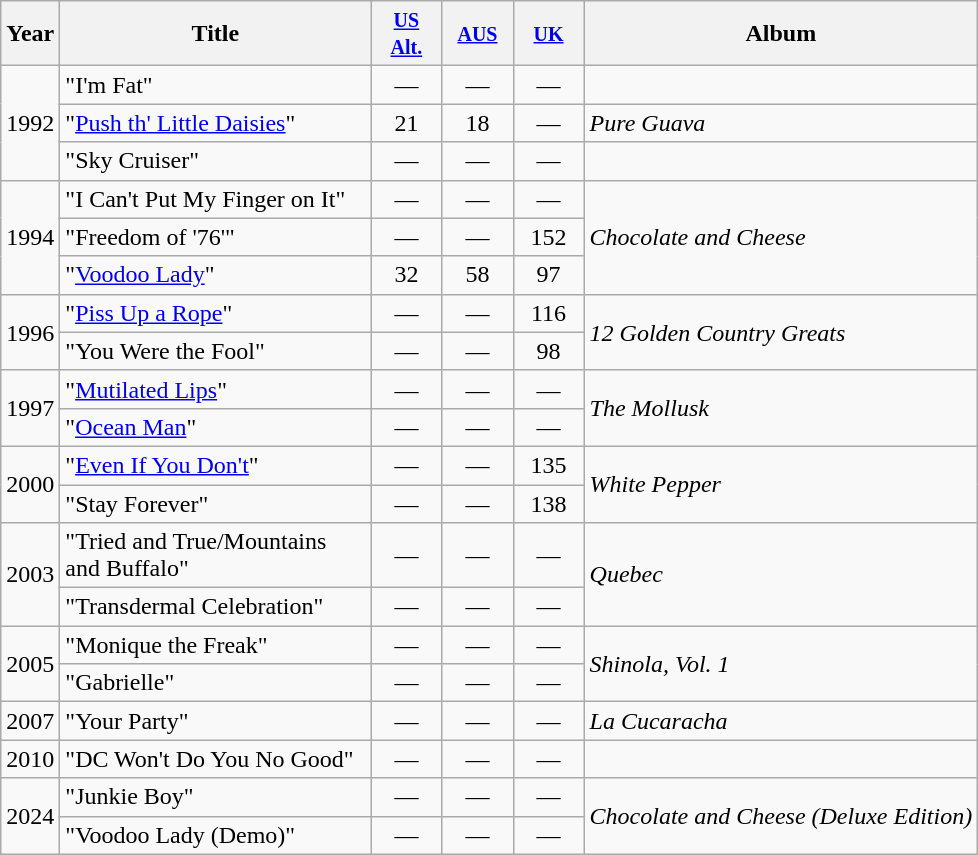<table class="wikitable">
<tr>
<th>Year</th>
<th style="width:200px;">Title</th>
<th width="40"><small><a href='#'>US<br>Alt.</a></small><br></th>
<th width="40"><small><a href='#'>AUS</a></small><br></th>
<th width="40"><small><a href='#'>UK</a></small><br></th>
<th>Album</th>
</tr>
<tr>
<td rowspan=3>1992</td>
<td>"I'm Fat"</td>
<td style="text-align:center;">—</td>
<td style="text-align:center;">—</td>
<td style="text-align:center;">—</td>
<td></td>
</tr>
<tr>
<td>"<a href='#'>Push th' Little Daisies</a>"</td>
<td style="text-align:center;">21</td>
<td style="text-align:center;">18</td>
<td style="text-align:center;">—</td>
<td><em>Pure Guava</em></td>
</tr>
<tr>
<td>"Sky Cruiser"</td>
<td style="text-align:center;">—</td>
<td style="text-align:center;">—</td>
<td style="text-align:center;">—</td>
<td></td>
</tr>
<tr>
<td rowspan=3>1994</td>
<td>"I Can't Put My Finger on It"</td>
<td style="text-align:center;">—</td>
<td style="text-align:center;">—</td>
<td style="text-align:center;">—</td>
<td rowspan=3><em>Chocolate and Cheese</em></td>
</tr>
<tr>
<td>"Freedom of '76'"</td>
<td style="text-align:center;">—</td>
<td style="text-align:center;">—</td>
<td style="text-align:center;">152</td>
</tr>
<tr>
<td>"<a href='#'>Voodoo Lady</a>"</td>
<td style="text-align:center;">32</td>
<td style="text-align:center;">58</td>
<td style="text-align:center;">97</td>
</tr>
<tr>
<td rowspan=2>1996</td>
<td>"<a href='#'>Piss Up a Rope</a>"</td>
<td style="text-align:center;">—</td>
<td style="text-align:center;">—</td>
<td style="text-align:center;">116</td>
<td rowspan=2><em>12 Golden Country Greats</em></td>
</tr>
<tr>
<td>"You Were the Fool"</td>
<td style="text-align:center;">—</td>
<td style="text-align:center;">—</td>
<td style="text-align:center;">98</td>
</tr>
<tr>
<td rowspan=2>1997</td>
<td>"<a href='#'>Mutilated Lips</a>"</td>
<td style="text-align:center;">—</td>
<td style="text-align:center;">—</td>
<td style="text-align:center;">—</td>
<td rowspan=2><em>The Mollusk</em></td>
</tr>
<tr>
<td>"<a href='#'>Ocean Man</a>"</td>
<td style="text-align:center;">—</td>
<td style="text-align:center;">—</td>
<td style="text-align:center;">—</td>
</tr>
<tr>
<td rowspan=2>2000</td>
<td>"<a href='#'>Even If You Don't</a>"</td>
<td style="text-align:center;">—</td>
<td style="text-align:center;">—</td>
<td style="text-align:center;">135</td>
<td rowspan=2><em>White Pepper</em></td>
</tr>
<tr>
<td>"Stay Forever"</td>
<td style="text-align:center;">—</td>
<td style="text-align:center;">—</td>
<td style="text-align:center;">138</td>
</tr>
<tr>
<td rowspan=2>2003</td>
<td>"Tried and True/Mountains and Buffalo"</td>
<td style="text-align:center;">—</td>
<td style="text-align:center;">—</td>
<td style="text-align:center;">—</td>
<td rowspan=2><em>Quebec</em></td>
</tr>
<tr>
<td>"Transdermal Celebration"</td>
<td style="text-align:center;">—</td>
<td style="text-align:center;">—</td>
<td style="text-align:center;">—</td>
</tr>
<tr>
<td rowspan=2>2005</td>
<td>"Monique the Freak"</td>
<td style="text-align:center;">—</td>
<td style="text-align:center;">—</td>
<td style="text-align:center;">—</td>
<td rowspan=2><em>Shinola, Vol. 1</em></td>
</tr>
<tr>
<td>"Gabrielle"</td>
<td style="text-align:center;">—</td>
<td style="text-align:center;">—</td>
<td style="text-align:center;">—</td>
</tr>
<tr>
<td>2007</td>
<td>"Your Party"</td>
<td style="text-align:center;">—</td>
<td style="text-align:center;">—</td>
<td style="text-align:center;">—</td>
<td><em>La Cucaracha</em></td>
</tr>
<tr>
<td>2010</td>
<td>"DC Won't Do You No Good"</td>
<td style="text-align:center;">—</td>
<td style="text-align:center;">—</td>
<td style="text-align:center;">—</td>
<td></td>
</tr>
<tr>
<td rowspan=2>2024</td>
<td>"Junkie Boy"</td>
<td style="text-align:center;">—</td>
<td style="text-align:center;">—</td>
<td style="text-align:center;">—</td>
<td rowspan=2><em>Chocolate and Cheese (Deluxe Edition)</em></td>
</tr>
<tr>
<td>"Voodoo Lady (Demo)"</td>
<td style="text-align:center;">—</td>
<td style="text-align:center;">—</td>
<td style="text-align:center;">—</td>
</tr>
</table>
